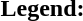<table class="toccolours" style="font-size:100%; white-space:nowrap;">
<tr>
<td><strong>Legend:</strong></td>
<td>      </td>
</tr>
<tr>
<td></td>
</tr>
<tr>
<td></td>
</tr>
</table>
